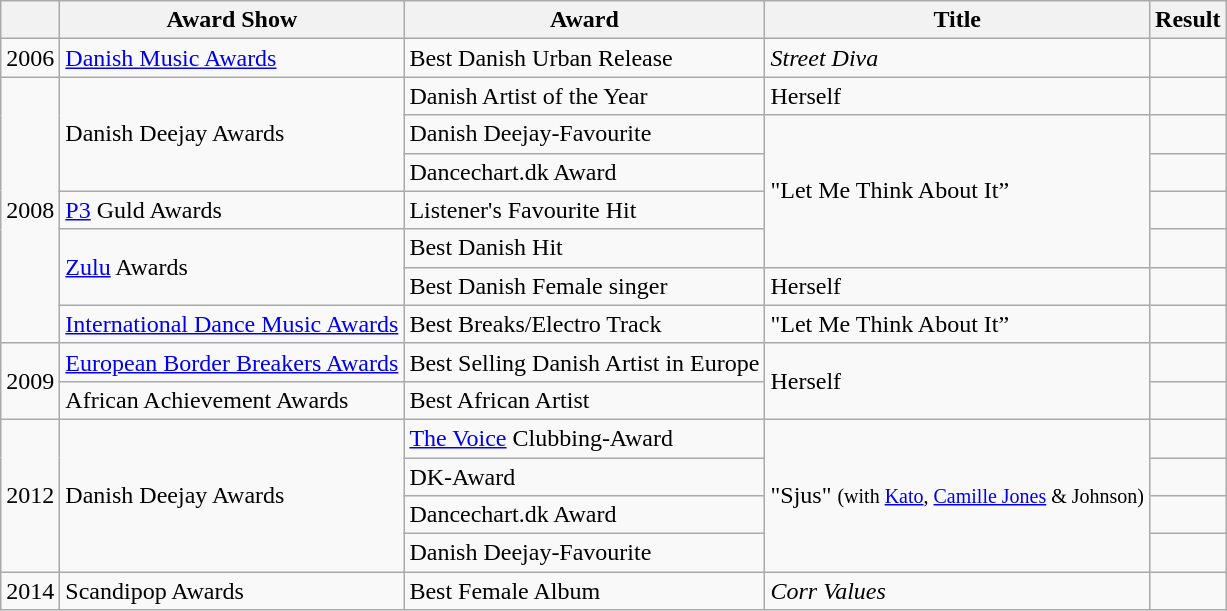<table class="wikitable">
<tr>
<th></th>
<th>Award Show</th>
<th>Award</th>
<th>Title</th>
<th>Result</th>
</tr>
<tr>
<td>2006</td>
<td><a href='#'>Danish Music Awards</a></td>
<td>Best Danish Urban Release</td>
<td><em>Street Diva</em></td>
<td></td>
</tr>
<tr>
<td rowspan=7>2008</td>
<td rowspan=3>Danish Deejay Awards</td>
<td>Danish Artist of the Year</td>
<td>Herself</td>
<td></td>
</tr>
<tr>
<td>Danish Deejay-Favourite</td>
<td rowspan=4>"Let Me Think About It”</td>
<td></td>
</tr>
<tr>
<td>Dancechart.dk Award</td>
<td></td>
</tr>
<tr>
<td><a href='#'>P3</a> Guld Awards</td>
<td>Listener's Favourite Hit</td>
<td></td>
</tr>
<tr>
<td rowspan=2><a href='#'>Zulu</a> Awards</td>
<td>Best Danish Hit</td>
<td></td>
</tr>
<tr>
<td>Best Danish Female singer</td>
<td>Herself</td>
<td></td>
</tr>
<tr>
<td><a href='#'>International Dance Music Awards</a></td>
<td>Best Breaks/Electro Track</td>
<td>"Let Me Think About It”</td>
<td></td>
</tr>
<tr>
<td rowspan=2>2009</td>
<td><a href='#'>European Border Breakers Awards</a></td>
<td>Best Selling Danish Artist in Europe</td>
<td rowspan=2>Herself</td>
<td></td>
</tr>
<tr>
<td>African Achievement Awards</td>
<td>Best African Artist</td>
<td></td>
</tr>
<tr>
<td rowspan=4>2012</td>
<td rowspan=4>Danish Deejay Awards</td>
<td><a href='#'>The Voice</a> Clubbing-Award</td>
<td rowspan=4>"Sjus" <small>(with <a href='#'>Kato</a>, <a href='#'>Camille Jones</a> & Johnson)</small></td>
<td></td>
</tr>
<tr>
<td>DK-Award</td>
<td></td>
</tr>
<tr>
<td>Dancechart.dk Award</td>
<td></td>
</tr>
<tr>
<td>Danish Deejay-Favourite</td>
<td></td>
</tr>
<tr>
<td>2014</td>
<td>Scandipop Awards</td>
<td>Best Female Album</td>
<td><em>Corr Values</em></td>
<td></td>
</tr>
</table>
